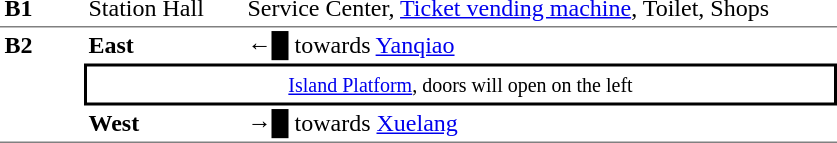<table table border=0 cellspacing=0 cellpadding=3>
<tr>
<td style="border-bottom:solid 1px gray;border-top:solid 0px gray;" width=50 valign=top><strong>B1</strong></td>
<td style="border-top:solid 0px gray;border-bottom:solid 1px gray;" width=100 valign=top>Station Hall</td>
<td style="border-top:solid 0px gray;border-bottom:solid 1px gray;" width=390 valign=top>Service Center, <a href='#'>Ticket vending machine</a>, Toilet, Shops</td>
</tr>
<tr>
<td style="border-top:solid 0px gray;border-bottom:solid 1px gray;" width=50 rowspan=3 valign=top><strong>B2</strong></td>
<td style="border-top:solid 0px gray;" width=100><strong>East</strong></td>
<td style="border-top:solid 0px gray;" width=390>←<span>█</span>  towards <a href='#'>Yanqiao</a></td>
</tr>
<tr>
<td style="border-top:solid 2px black;border-right:solid 2px black;border-left:solid 2px black;border-bottom:solid 2px black;text-align:center;" colspan=2><small><a href='#'>Island Platform</a>, doors will open on the left</small></td>
</tr>
<tr>
<td style="border-bottom:solid 1px gray;"><strong>West</strong></td>
<td style="border-bottom:solid 1px gray;">→<span>█</span>  towards <a href='#'>Xuelang</a></td>
</tr>
</table>
